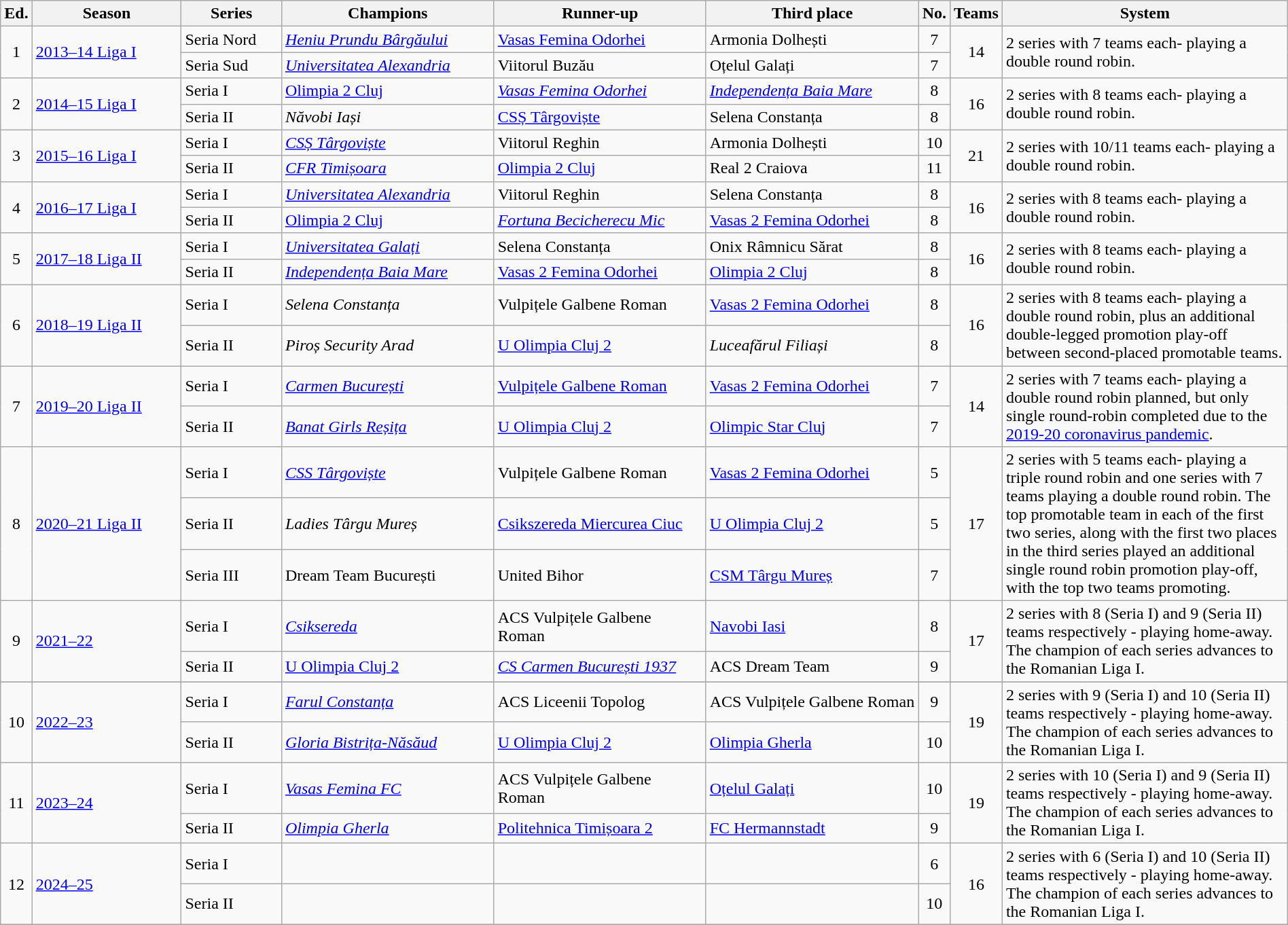<table class="wikitable" width=100%;>
<tr>
<th width=2%>Ed.</th>
<th width=12%>Season</th>
<th width=8%>Series</th>
<th width=17%>Champions</th>
<th width=17%>Runner-up</th>
<th width=17%>Third place</th>
<th width=2%>No.</th>
<th width=2%>Teams</th>
<th width=25%>System</th>
</tr>
<tr>
<td style='text-align: center;' rowspan=2>1</td>
<td rowspan=2><a href='#'>2013–14 Liga I</a></td>
<td>Seria Nord</td>
<td><a href='#'><em>Heniu Prundu Bârgăului</em></a></td>
<td><a href='#'>Vasas Femina Odorhei</a></td>
<td>Armonia Dolhești</td>
<td style='text-align: center;'>7</td>
<td style='text-align: center;' rowspan=2>14</td>
<td rowspan=2>2 series  with 7 teams each- playing a double round robin.</td>
</tr>
<tr>
<td>Seria Sud</td>
<td><a href='#'><em>Universitatea Alexandria</em></a></td>
<td>Viitorul Buzău</td>
<td>Oțelul Galați</td>
<td style='text-align: center;'>7</td>
</tr>
<tr>
<td style='text-align: center;' rowspan=2>2</td>
<td rowspan=2><a href='#'>2014–15 Liga I</a></td>
<td>Seria I</td>
<td><a href='#'>Olimpia 2 Cluj</a></td>
<td><a href='#'><em>Vasas Femina Odorhei</em></a></td>
<td><a href='#'><em>Independența Baia Mare</em></a></td>
<td style='text-align: center;'>8</td>
<td rowspan=2 style='text-align: center;'>16</td>
<td rowspan=2>2 series  with 8 teams each- playing a double round robin.</td>
</tr>
<tr>
<td>Seria II</td>
<td><em>Năvobi Iași</em></td>
<td><a href='#'>CSȘ Târgoviște</a></td>
<td>Selena Constanța</td>
<td style='text-align: center;'>8</td>
</tr>
<tr>
<td style='text-align: center;' rowspan=2>3</td>
<td rowspan=2><a href='#'>2015–16 Liga I</a></td>
<td>Seria I</td>
<td><a href='#'><em>CSȘ Târgoviște</em></a></td>
<td>Viitorul Reghin</td>
<td>Armonia Dolhești</td>
<td style='text-align: center;'>10</td>
<td rowspan=2 style='text-align: center;'>21</td>
<td rowspan=2>2 series  with 10/11 teams each- playing a double round robin.</td>
</tr>
<tr>
<td>Seria II</td>
<td><em><a href='#'>CFR Timișoara</a></em></td>
<td><a href='#'>Olimpia 2 Cluj</a></td>
<td>Real 2 Craiova</td>
<td style='text-align: center;'>11</td>
</tr>
<tr>
<td style='text-align: center;' rowspan=2>4</td>
<td rowspan=2><a href='#'>2016–17 Liga I</a></td>
<td>Seria I</td>
<td><a href='#'><em>Universitatea Alexandria</em></a></td>
<td>Viitorul Reghin</td>
<td>Selena Constanța</td>
<td style='text-align: center;'>8</td>
<td rowspan=2 style='text-align: center;'>16</td>
<td rowspan=2>2 series  with 8 teams each- playing a double round robin.</td>
</tr>
<tr>
<td>Seria II</td>
<td><a href='#'>Olimpia 2 Cluj</a></td>
<td><a href='#'><em>Fortuna Becicherecu Mic</em></a></td>
<td><a href='#'>Vasas 2 Femina Odorhei</a></td>
<td style='text-align: center;'>8</td>
</tr>
<tr>
<td style='text-align: center;' rowspan=2>5</td>
<td rowspan=2><a href='#'>2017–18 Liga II</a></td>
<td>Seria I</td>
<td><a href='#'><em>Universitatea Galați</em></a></td>
<td>Selena Constanța</td>
<td>Onix Râmnicu Sărat</td>
<td style='text-align: center;'>8</td>
<td rowspan=2 style='text-align: center;'>16</td>
<td rowspan=2>2 series with 8 teams each- playing a double round robin.</td>
</tr>
<tr>
<td>Seria II</td>
<td><a href='#'><em>Independența Baia Mare</em></a></td>
<td><a href='#'>Vasas 2 Femina Odorhei</a></td>
<td><a href='#'>Olimpia 2 Cluj</a></td>
<td style='text-align: center;'>8</td>
</tr>
<tr>
<td style='text-align: center;' rowspan=2>6</td>
<td rowspan=2><a href='#'>2018–19 Liga II</a></td>
<td>Seria I</td>
<td><em>Selena Constanța</em></td>
<td>Vulpițele Galbene Roman</td>
<td><a href='#'>Vasas 2 Femina Odorhei</a></td>
<td style='text-align: center;'>8</td>
<td rowspan=2 style='text-align: center;'>16</td>
<td rowspan=2>2 series  with 8 teams each- playing a double round robin, plus an additional double-legged promotion play-off between second-placed promotable teams.</td>
</tr>
<tr>
<td>Seria II</td>
<td><em>Piroș Security Arad</em></td>
<td><a href='#'>U Olimpia Cluj 2</a></td>
<td><em>Luceafărul Filiași</em></td>
<td style='text-align: center;'>8</td>
</tr>
<tr>
<td style='text-align: center;' rowspan=2>7</td>
<td rowspan=2><a href='#'>2019–20 Liga II</a></td>
<td>Seria I</td>
<td><em><a href='#'>Carmen București</a></em></td>
<td><a href='#'>Vulpițele Galbene Roman</a></td>
<td><a href='#'>Vasas 2 Femina Odorhei</a></td>
<td style='text-align: center;'>7</td>
<td rowspan=2 style='text-align: center;'>14</td>
<td rowspan=2>2 series  with 7 teams each- playing a double round robin planned, but only single round-robin completed due to the <a href='#'>2019-20 coronavirus pandemic</a>.</td>
</tr>
<tr>
<td>Seria II</td>
<td><em><a href='#'>Banat Girls Reșița</a></em></td>
<td><a href='#'>U Olimpia Cluj 2</a></td>
<td><a href='#'>Olimpic Star Cluj</a></td>
<td style='text-align: center;'>7</td>
</tr>
<tr>
<td style='text-align: center;' rowspan=3>8</td>
<td rowspan=3><a href='#'>2020–21 Liga II</a></td>
<td>Seria I</td>
<td><em><a href='#'>CSS Târgoviște</a></em></td>
<td>Vulpițele Galbene Roman</td>
<td><a href='#'>Vasas 2 Femina Odorhei</a></td>
<td style='text-align: center;'>5</td>
<td rowspan=3 style='text-align: center;'>17</td>
<td rowspan=3>2 series with 5 teams each- playing a triple round robin and one series with 7 teams playing a double round robin. The top promotable team in each of the first two series, along with the first two places in the third series played an additional single round robin promotion play-off, with the top two teams promoting.</td>
</tr>
<tr>
<td>Seria II</td>
<td><em>Ladies Târgu Mureș</em></td>
<td><a href='#'>Csikszereda Miercurea Ciuc</a></td>
<td><a href='#'>U Olimpia Cluj 2</a></td>
<td style='text-align: center;'>5</td>
</tr>
<tr>
<td>Seria III</td>
<td>Dream Team București</td>
<td>United Bihor</td>
<td><a href='#'>CSM Târgu Mureș</a></td>
<td style='text-align: center;'>7</td>
</tr>
<tr>
<td style='text-align: center;' rowspan=2>9</td>
<td rowspan=2><a href='#'>2021–22</a></td>
<td>Seria I</td>
<td><em><a href='#'>Csiksereda</a></em></td>
<td>ACS Vulpițele Galbene Roman</td>
<td><a href='#'>Navobi Iasi</a></td>
<td style='text-align: center;'>8</td>
<td rowspan="2" style="text-align: center;">17</td>
<td rowspan=2>2 series with 8 (Seria I) and 9 (Seria II) teams respectively - playing home-away. The champion of each series advances to the Romanian Liga I.</td>
</tr>
<tr>
<td>Seria II</td>
<td><a href='#'>U Olimpia Cluj 2</a></td>
<td><em><a href='#'>CS Carmen București 1937</a></em></td>
<td>ACS Dream Team</td>
<td style='text-align: center;'>9</td>
</tr>
<tr>
</tr>
<tr>
<td style='text-align: center;' rowspan=2>10</td>
<td rowspan=2><a href='#'>2022–23</a></td>
<td>Seria I</td>
<td><em><a href='#'>Farul Constanța</a></em></td>
<td>ACS Liceenii Topolog</td>
<td>ACS Vulpițele Galbene Roman</td>
<td style='text-align: center;'>9</td>
<td rowspan="2" style="text-align: center;">19</td>
<td rowspan=2>2 series with 9 (Seria I) and 10 (Seria II) teams respectively - playing home-away. The champion of each series advances to the Romanian Liga I.</td>
</tr>
<tr>
<td>Seria II</td>
<td><em><a href='#'>Gloria Bistrița-Năsăud</a></em></td>
<td><a href='#'>U Olimpia Cluj 2</a></td>
<td><a href='#'>Olimpia Gherla</a></td>
<td style='text-align: center;'>10</td>
</tr>
<tr>
<td style='text-align: center;' rowspan=2>11</td>
<td rowspan=2><a href='#'>2023–24</a></td>
<td>Seria I</td>
<td><em><a href='#'>Vasas Femina FC</a></em></td>
<td>ACS Vulpițele Galbene Roman</td>
<td><a href='#'>Oțelul Galați</a></td>
<td style='text-align: center;'>10</td>
<td rowspan="2" style="text-align: center;">19</td>
<td rowspan=2>2 series with 10 (Seria I) and 9 (Seria II) teams respectively - playing home-away. The champion of each series advances to the Romanian Liga I.</td>
</tr>
<tr>
<td>Seria II</td>
<td><em><a href='#'>Olimpia Gherla</a></em></td>
<td><a href='#'>Politehnica Timișoara 2</a></td>
<td><a href='#'>FC Hermannstadt</a></td>
<td style='text-align: center;'>9</td>
</tr>
<tr>
<td style='text-align: center;' rowspan=2>12</td>
<td rowspan=2><a href='#'>2024–25</a></td>
<td>Seria I</td>
<td></td>
<td></td>
<td></td>
<td style='text-align: center;'>6</td>
<td rowspan="2" style="text-align: center;">16</td>
<td rowspan=2>2 series with 6 (Seria I) and 10 (Seria II) teams respectively - playing home-away. The champion of each series advances to the Romanian Liga I.</td>
</tr>
<tr>
<td>Seria II</td>
<td></td>
<td></td>
<td></td>
<td style='text-align: center;'>10</td>
</tr>
<tr>
</tr>
</table>
